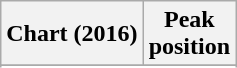<table class="wikitable sortable plainrowheaders" style="text-align:center">
<tr>
<th scope="col">Chart (2016)</th>
<th scope="col">Peak<br> position</th>
</tr>
<tr>
</tr>
<tr>
</tr>
</table>
